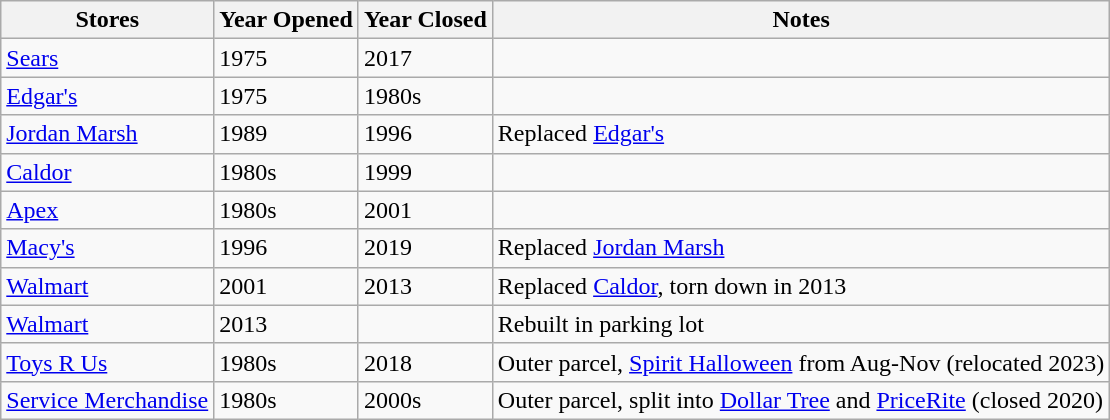<table class="wikitable">
<tr>
<th>Stores</th>
<th>Year Opened</th>
<th>Year Closed</th>
<th>Notes</th>
</tr>
<tr>
<td><a href='#'>Sears</a></td>
<td>1975</td>
<td>2017</td>
<td></td>
</tr>
<tr>
<td><a href='#'>Edgar's</a></td>
<td>1975</td>
<td>1980s</td>
<td></td>
</tr>
<tr>
<td><a href='#'>Jordan Marsh</a></td>
<td>1989</td>
<td>1996</td>
<td>Replaced <a href='#'>Edgar's</a></td>
</tr>
<tr>
<td><a href='#'>Caldor</a></td>
<td>1980s</td>
<td>1999</td>
<td></td>
</tr>
<tr>
<td><a href='#'>Apex</a></td>
<td>1980s</td>
<td>2001</td>
<td></td>
</tr>
<tr>
<td><a href='#'>Macy's</a></td>
<td>1996</td>
<td>2019</td>
<td>Replaced <a href='#'>Jordan Marsh</a></td>
</tr>
<tr>
<td><a href='#'>Walmart</a></td>
<td>2001</td>
<td>2013</td>
<td>Replaced <a href='#'>Caldor</a>, torn down in 2013</td>
</tr>
<tr>
<td><a href='#'>Walmart</a></td>
<td>2013</td>
<td></td>
<td>Rebuilt in parking lot</td>
</tr>
<tr>
<td><a href='#'>Toys R Us</a></td>
<td>1980s</td>
<td>2018</td>
<td>Outer parcel, <a href='#'>Spirit Halloween</a> from Aug-Nov (relocated 2023)</td>
</tr>
<tr>
<td><a href='#'>Service Merchandise</a></td>
<td>1980s</td>
<td>2000s</td>
<td>Outer parcel, split into <a href='#'>Dollar Tree</a> and <a href='#'>PriceRite</a> (closed 2020)</td>
</tr>
</table>
